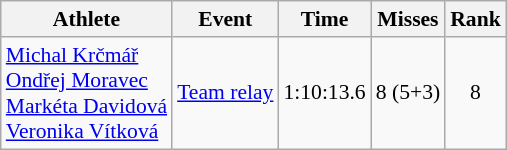<table class=wikitable style=font-size:90%>
<tr>
<th>Athlete</th>
<th>Event</th>
<th>Time</th>
<th>Misses</th>
<th>Rank</th>
</tr>
<tr align=center>
<td align=left><a href='#'>Michal Krčmář</a><br><a href='#'>Ondřej Moravec</a><br><a href='#'>Markéta Davidová</a><br><a href='#'>Veronika Vítková</a></td>
<td align=left><a href='#'>Team relay</a></td>
<td>1:10:13.6</td>
<td>8 (5+3)</td>
<td>8</td>
</tr>
</table>
